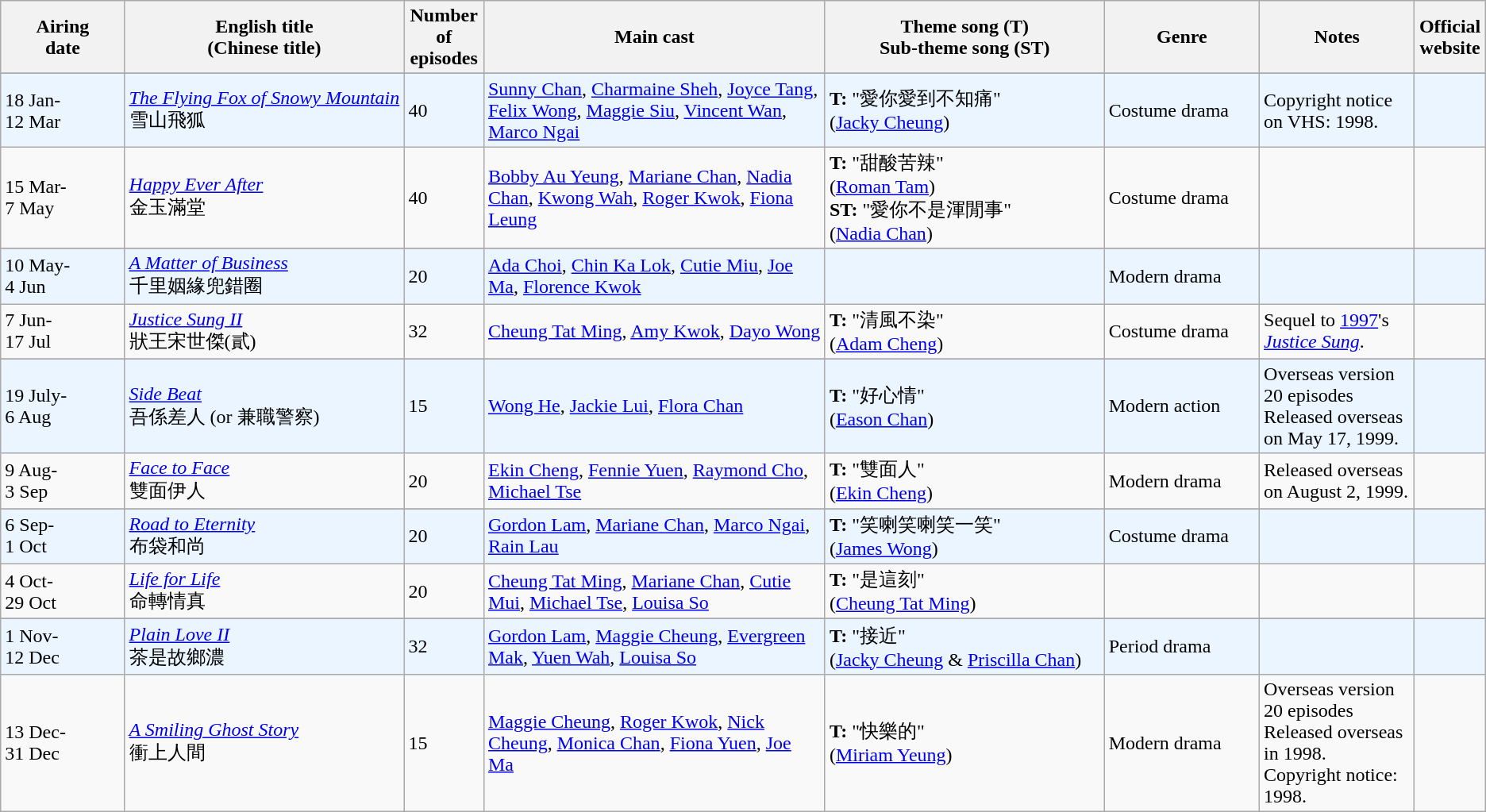<table class="wikitable">
<tr>
<th align=center width=8% bgcolor="silver">Airing<br>date</th>
<th align=center width=18% bgcolor="silver">English title <br> (Chinese title)</th>
<th align=center width=5% bgcolor="silver">Number of episodes</th>
<th align=center width=22% bgcolor="silver">Main cast</th>
<th align=center width=18% bgcolor="silver">Theme song (T) <br>Sub-theme song (ST)</th>
<th align=center width=10% bgcolor="silver">Genre</th>
<th align=center width=10% bgcolor="silver">Notes</th>
<th align=center width=1% bgcolor="silver">Official website</th>
</tr>
<tr>
</tr>
<tr ---- bgcolor="#ebf5ff">
<td>18 Jan- <br> 12 Mar</td>
<td><em><a href='#'>The Flying Fox of Snowy Mountain</a></em> <br> 雪山飛狐</td>
<td>40</td>
<td><a href='#'>Sunny Chan</a>, <a href='#'>Charmaine Sheh</a>, <a href='#'>Joyce Tang</a>, <a href='#'>Felix Wong</a>, <a href='#'>Maggie Siu</a>, <a href='#'>Vincent Wan</a>, <a href='#'>Marco Ngai</a></td>
<td><strong>T:</strong> "愛你愛到不知痛" <br>(<a href='#'>Jacky Cheung</a>)</td>
<td>Costume drama</td>
<td>Copyright notice on VHS: 1998.</td>
<td> </td>
</tr>
<tr>
<td>15 Mar- <br> 7 May</td>
<td><em><a href='#'>Happy Ever After</a></em> <br> 金玉滿堂</td>
<td>40</td>
<td><a href='#'>Bobby Au Yeung</a>, <a href='#'>Mariane Chan</a>, <a href='#'>Nadia Chan</a>, <a href='#'>Kwong Wah</a>, <a href='#'>Roger Kwok</a>, <a href='#'>Fiona Leung</a></td>
<td><strong>T:</strong> "甜酸苦辣" <br>(<a href='#'>Roman Tam</a>) <br> <strong>ST:</strong> "愛你不是渾閒事" <br>(<a href='#'>Nadia Chan</a>)</td>
<td>Costume drama</td>
<td></td>
<td></td>
</tr>
<tr>
</tr>
<tr ---- bgcolor="#ebf5ff">
<td>10 May- <br> 4 Jun</td>
<td><em><a href='#'>A Matter of Business</a></em> <br> 千里姻緣兜錯圈</td>
<td>20</td>
<td><a href='#'>Ada Choi</a>, <a href='#'>Chin Ka Lok</a>, <a href='#'>Cutie Miu</a>, <a href='#'>Joe Ma</a>, <a href='#'>Florence Kwok</a></td>
<td></td>
<td>Modern drama</td>
<td></td>
<td> </td>
</tr>
<tr>
<td>7 Jun- <br> 17 Jul</td>
<td><em><a href='#'>Justice Sung II</a></em> <br> 狀王宋世傑(貳)</td>
<td>32</td>
<td><a href='#'>Cheung Tat Ming</a>, <a href='#'>Amy Kwok</a>, <a href='#'>Dayo Wong</a></td>
<td><strong>T:</strong> "清風不染" <br> (<a href='#'>Adam Cheng</a>)</td>
<td>Costume drama</td>
<td>Sequel to <a href='#'>1997</a>'s <em><a href='#'>Justice Sung</a></em>.</td>
<td> </td>
</tr>
<tr>
</tr>
<tr ---- bgcolor="#ebf5ff">
<td>19 July- <br> 6 Aug</td>
<td><em><a href='#'>Side Beat</a></em> <br> 吾係差人 (or 兼職警察)</td>
<td>15</td>
<td><a href='#'>Wong He</a>, <a href='#'>Jackie Lui</a>, <a href='#'>Flora Chan</a></td>
<td><strong>T:</strong> "好心情" <br> (<a href='#'>Eason Chan</a>)</td>
<td>Modern action</td>
<td>Overseas version 20 episodes Released overseas on May 17, 1999.</td>
<td> </td>
</tr>
<tr>
<td>9 Aug- <br> 3 Sep</td>
<td><em><a href='#'>Face to Face</a></em> <br> 雙面伊人</td>
<td>20</td>
<td><a href='#'>Ekin Cheng</a>, <a href='#'>Fennie Yuen</a>, <a href='#'>Raymond Cho</a>, <a href='#'>Michael Tse</a></td>
<td><strong>T:</strong> "雙面人" <br> (<a href='#'>Ekin Cheng</a>)</td>
<td>Modern drama</td>
<td>Released overseas on August 2, 1999.</td>
<td> </td>
</tr>
<tr>
</tr>
<tr ---- bgcolor="#ebf5ff">
<td>6 Sep- <br> 1 Oct</td>
<td><em><a href='#'>Road to Eternity</a></em> <br> 布袋和尚</td>
<td>20</td>
<td><a href='#'>Gordon Lam</a>, <a href='#'>Mariane Chan</a>, <a href='#'>Marco Ngai</a>, <a href='#'>Rain Lau</a></td>
<td><strong>T:</strong> "笑喇笑喇笑一笑" <br> (<a href='#'>James Wong</a>)</td>
<td>Costume drama</td>
<td></td>
<td></td>
</tr>
<tr>
<td>4 Oct- <br> 29 Oct</td>
<td><em><a href='#'>Life for Life</a></em> <br> 命轉情真</td>
<td>20</td>
<td><a href='#'>Cheung Tat Ming</a>, <a href='#'>Mariane Chan</a>, <a href='#'>Cutie Mui</a>, <a href='#'>Michael Tse</a>, <a href='#'>Louisa So</a></td>
<td><strong>T:</strong> "是這刻" <br>(<a href='#'>Cheung Tat Ming</a>)</td>
<td></td>
<td></td>
<td></td>
</tr>
<tr>
</tr>
<tr ---- bgcolor="#ebf5ff">
<td>1 Nov- <br> 12 Dec</td>
<td><em><a href='#'>Plain Love II</a></em> <br> 茶是故鄉濃</td>
<td>32</td>
<td><a href='#'>Gordon Lam</a>, <a href='#'>Maggie Cheung</a>, <a href='#'>Evergreen Mak</a>, <a href='#'>Yuen Wah</a>, <a href='#'>Louisa So</a></td>
<td><strong>T:</strong> "接近" <br> (<a href='#'>Jacky Cheung</a> & <a href='#'>Priscilla Chan</a>)</td>
<td>Period drama</td>
<td></td>
<td> </td>
</tr>
<tr>
<td>13 Dec- <br> 31 Dec</td>
<td><em><a href='#'>A Smiling Ghost Story</a></em> <br> 衝上人間</td>
<td>15</td>
<td><a href='#'>Maggie Cheung</a>, <a href='#'>Roger Kwok</a>, <a href='#'>Nick Cheung</a>, <a href='#'>Monica Chan</a>, <a href='#'>Fiona Yuen</a>, <a href='#'>Joe Ma</a></td>
<td><strong>T:</strong> "快樂的"<br> (<a href='#'>Miriam Yeung</a>)</td>
<td>Modern drama</td>
<td>Overseas version 20 episodes<br>Released overseas in 1998.<br>Copyright notice: 1998.</td>
<td> </td>
</tr>
</table>
